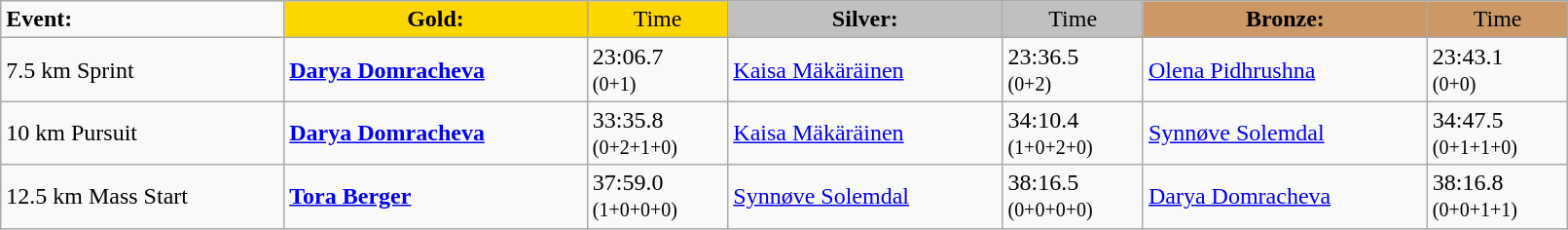<table class="wikitable" width=85%>
<tr>
<td><strong>Event:</strong></td>
<td style="text-align:center;background-color:gold;"><strong>Gold:</strong></td>
<td style="text-align:center;background-color:gold;">Time</td>
<td style="text-align:center;background-color:silver;"><strong>Silver:</strong></td>
<td style="text-align:center;background-color:silver;">Time</td>
<td style="text-align:center;background-color:#CC9966;"><strong>Bronze:</strong></td>
<td style="text-align:center;background-color:#CC9966;">Time</td>
</tr>
<tr>
<td>7.5 km Sprint<br></td>
<td><strong><a href='#'>Darya Domracheva</a></strong><br><small></small></td>
<td>23:06.7<br><small>(0+1)</small></td>
<td><a href='#'>Kaisa Mäkäräinen</a><br><small></small></td>
<td>23:36.5<br><small>(0+2)</small></td>
<td><a href='#'>Olena Pidhrushna</a><br><small></small></td>
<td>23:43.1<br><small>(0+0)</small></td>
</tr>
<tr>
<td>10 km Pursuit<br></td>
<td><strong><a href='#'>Darya Domracheva</a></strong><br><small></small></td>
<td>33:35.8<br><small>(0+2+1+0)</small></td>
<td><a href='#'>Kaisa Mäkäräinen</a><br><small></small></td>
<td>34:10.4<br><small>(1+0+2+0)</small></td>
<td><a href='#'>Synnøve Solemdal</a><br><small></small></td>
<td>34:47.5<br><small>(0+1+1+0)</small></td>
</tr>
<tr>
<td>12.5 km Mass Start<br></td>
<td><strong><a href='#'>Tora Berger</a></strong><br><small></small></td>
<td>37:59.0<br><small>(1+0+0+0)</small></td>
<td><a href='#'>Synnøve Solemdal</a><br><small></small></td>
<td>38:16.5<br><small>(0+0+0+0)</small></td>
<td><a href='#'>Darya Domracheva</a><br><small></small></td>
<td>38:16.8<br><small>(0+0+1+1)</small></td>
</tr>
</table>
